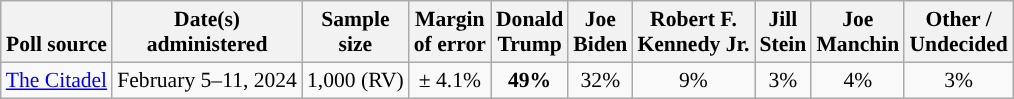<table class="wikitable sortable mw-datatable" style="font-size:90%;text-align:center;line-height:17px">
<tr valign=bottom>
<th>Poll source</th>
<th>Date(s)<br>administered</th>
<th>Sample<br>size</th>
<th>Margin<br>of error</th>
<th class="unsortable">Donald<br>Trump<br></th>
<th class="unsortable">Joe<br>Biden<br></th>
<th class="unsortable">Robert F.<br>Kennedy Jr.<br></th>
<th class="unsortable">Jill<br>Stein<br></th>
<th class="unsortable">Joe<br>Manchin<br></th>
<th class="unsortable">Other /<br>Undecided</th>
</tr>
<tr>
<td style="text-align:left;"><a href='#'>The Citadel</a></td>
<td data-sort-value="2024-02-15">February 5–11, 2024</td>
<td>1,000 (RV)</td>
<td>± 4.1%</td>
<td style="background-color:"><strong>49%</strong></td>
<td>32%</td>
<td>9%</td>
<td>3%</td>
<td>4%</td>
<td>3%</td>
</tr>
</table>
